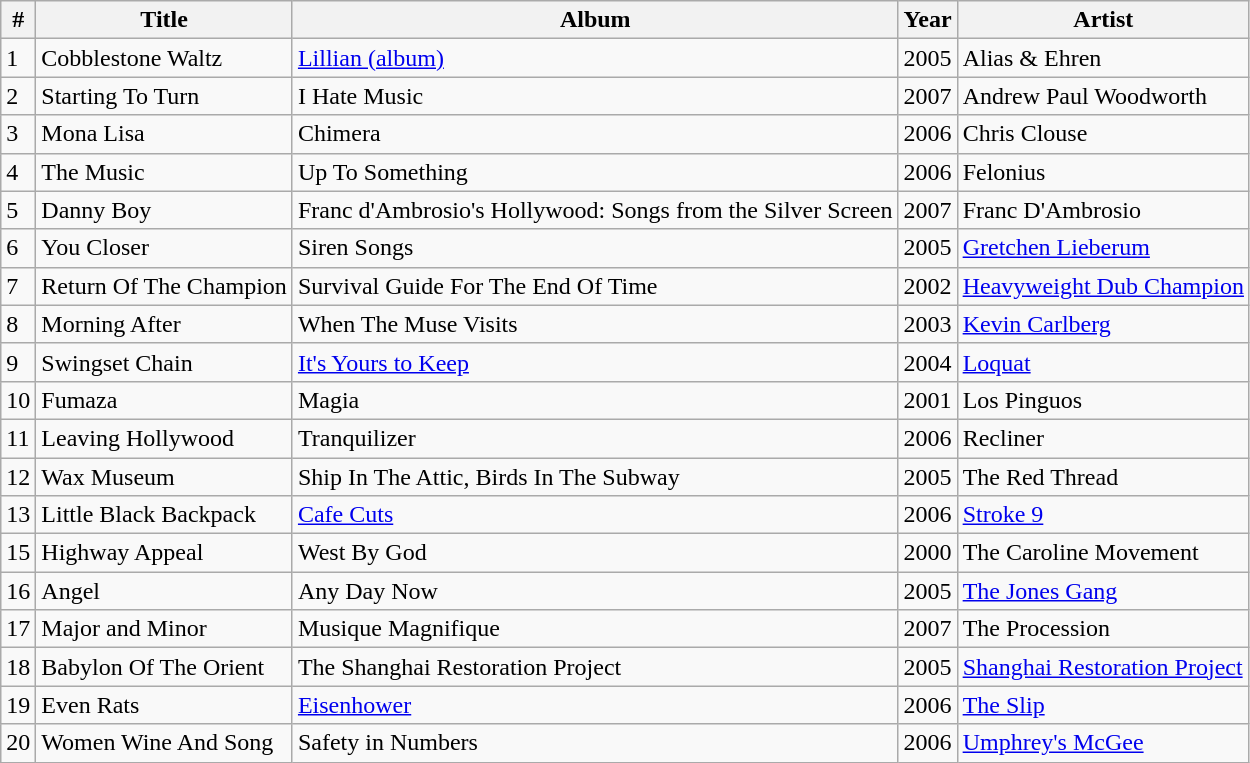<table class="wikitable sortable">
<tr>
<th>#</th>
<th>Title</th>
<th>Album</th>
<th>Year</th>
<th>Artist</th>
</tr>
<tr>
<td>1</td>
<td>Cobblestone Waltz</td>
<td><a href='#'>Lillian (album)</a></td>
<td>2005</td>
<td>Alias & Ehren</td>
</tr>
<tr>
<td>2</td>
<td>Starting To Turn</td>
<td>I Hate Music</td>
<td>2007</td>
<td>Andrew Paul Woodworth</td>
</tr>
<tr>
<td>3</td>
<td>Mona Lisa</td>
<td>Chimera</td>
<td>2006</td>
<td>Chris Clouse</td>
</tr>
<tr>
<td>4</td>
<td>The Music</td>
<td>Up To Something</td>
<td>2006</td>
<td>Felonius</td>
</tr>
<tr>
<td>5</td>
<td>Danny Boy</td>
<td>Franc d'Ambrosio's Hollywood: Songs from the Silver Screen</td>
<td>2007</td>
<td>Franc D'Ambrosio</td>
</tr>
<tr>
<td>6</td>
<td>You Closer</td>
<td>Siren Songs</td>
<td>2005</td>
<td><a href='#'>Gretchen Lieberum</a></td>
</tr>
<tr>
<td>7</td>
<td>Return Of The Champion</td>
<td>Survival Guide For The End Of Time</td>
<td>2002</td>
<td><a href='#'>Heavyweight Dub Champion</a></td>
</tr>
<tr>
<td>8</td>
<td>Morning After</td>
<td>When The Muse Visits</td>
<td>2003</td>
<td><a href='#'>Kevin Carlberg</a></td>
</tr>
<tr>
<td>9</td>
<td>Swingset Chain</td>
<td><a href='#'>It's Yours to Keep</a></td>
<td>2004</td>
<td><a href='#'>Loquat</a></td>
</tr>
<tr>
<td>10</td>
<td>Fumaza</td>
<td>Magia</td>
<td>2001</td>
<td>Los Pinguos</td>
</tr>
<tr>
<td>11</td>
<td>Leaving Hollywood</td>
<td>Tranquilizer</td>
<td>2006</td>
<td>Recliner</td>
</tr>
<tr>
<td>12</td>
<td>Wax Museum</td>
<td>Ship In The Attic, Birds In The Subway</td>
<td>2005</td>
<td>The Red Thread</td>
</tr>
<tr>
<td>13</td>
<td>Little Black Backpack</td>
<td><a href='#'>Cafe Cuts</a></td>
<td>2006</td>
<td><a href='#'>Stroke 9</a></td>
</tr>
<tr>
<td>15</td>
<td>Highway Appeal</td>
<td>West By God</td>
<td>2000</td>
<td>The Caroline Movement</td>
</tr>
<tr>
<td>16</td>
<td>Angel</td>
<td>Any Day Now</td>
<td>2005</td>
<td><a href='#'>The Jones Gang</a></td>
</tr>
<tr>
<td>17</td>
<td>Major and Minor</td>
<td>Musique Magnifique</td>
<td>2007</td>
<td>The Procession</td>
</tr>
<tr>
<td>18</td>
<td>Babylon Of The Orient</td>
<td>The Shanghai Restoration Project</td>
<td>2005</td>
<td><a href='#'>Shanghai Restoration Project</a></td>
</tr>
<tr>
<td>19</td>
<td>Even Rats</td>
<td><a href='#'>Eisenhower</a></td>
<td>2006</td>
<td><a href='#'>The Slip</a></td>
</tr>
<tr>
<td>20</td>
<td>Women Wine And Song</td>
<td>Safety in Numbers</td>
<td>2006</td>
<td><a href='#'>Umphrey's McGee</a></td>
</tr>
</table>
